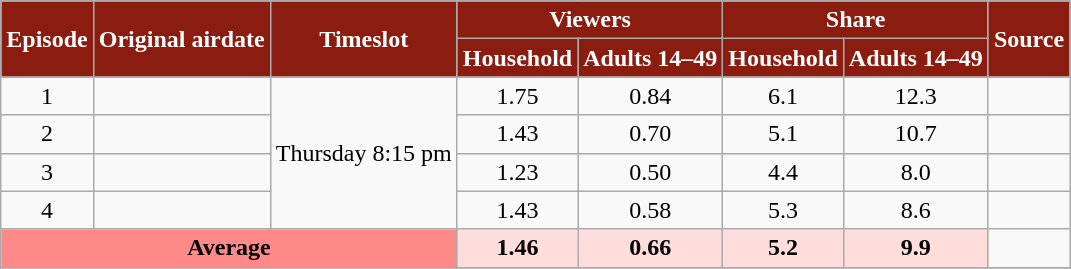<table class="wikitable" style="text-align:center;">
<tr>
<th style="background:#8b1c10; color:#fff;" rowspan="2">Episode</th>
<th style="background:#8b1c10; color:#fff;" rowspan="2">Original airdate</th>
<th style="background:#8b1c10; color:#fff;" rowspan="2">Timeslot</th>
<th style="background:#8b1c10; color:#fff;" colspan="2">Viewers<br><small></small></th>
<th style="background:#8b1c10; color:#fff;" colspan="2">Share<br><small></small></th>
<th style="background:#8b1c10; color:#fff;" rowspan="2">Source</th>
</tr>
<tr>
<th style="background:#8b1c10; color:#fff;">Household</th>
<th style="background:#8b1c10; color:#fff;">Adults 14–49</th>
<th style="background:#8b1c10; color:#fff;">Household</th>
<th style="background:#8b1c10; color:#fff;">Adults 14–49</th>
</tr>
<tr>
<td>1</td>
<td></td>
<td rowspan="4">Thursday 8:15 pm</td>
<td>1.75</td>
<td>0.84</td>
<td>6.1</td>
<td>12.3</td>
<td></td>
</tr>
<tr>
<td>2</td>
<td></td>
<td>1.43</td>
<td>0.70</td>
<td>5.1</td>
<td>10.7</td>
<td></td>
</tr>
<tr>
<td>3</td>
<td></td>
<td>1.23</td>
<td>0.50</td>
<td>4.4</td>
<td>8.0</td>
<td></td>
</tr>
<tr>
<td>4</td>
<td></td>
<td>1.43</td>
<td>0.58</td>
<td>5.3</td>
<td>8.6</td>
<td></td>
</tr>
<tr>
<th style="background:#ff8888;" colspan="3">Average</th>
<td style="background:#ffdddd;"><strong>1.46</strong></td>
<td style="background:#ffdddd;"><strong>0.66</strong></td>
<td style="background:#ffdddd;"><strong>5.2</strong></td>
<td style="background:#ffdddd;"><strong>9.9</strong></td>
<td></td>
</tr>
<tr>
</tr>
</table>
